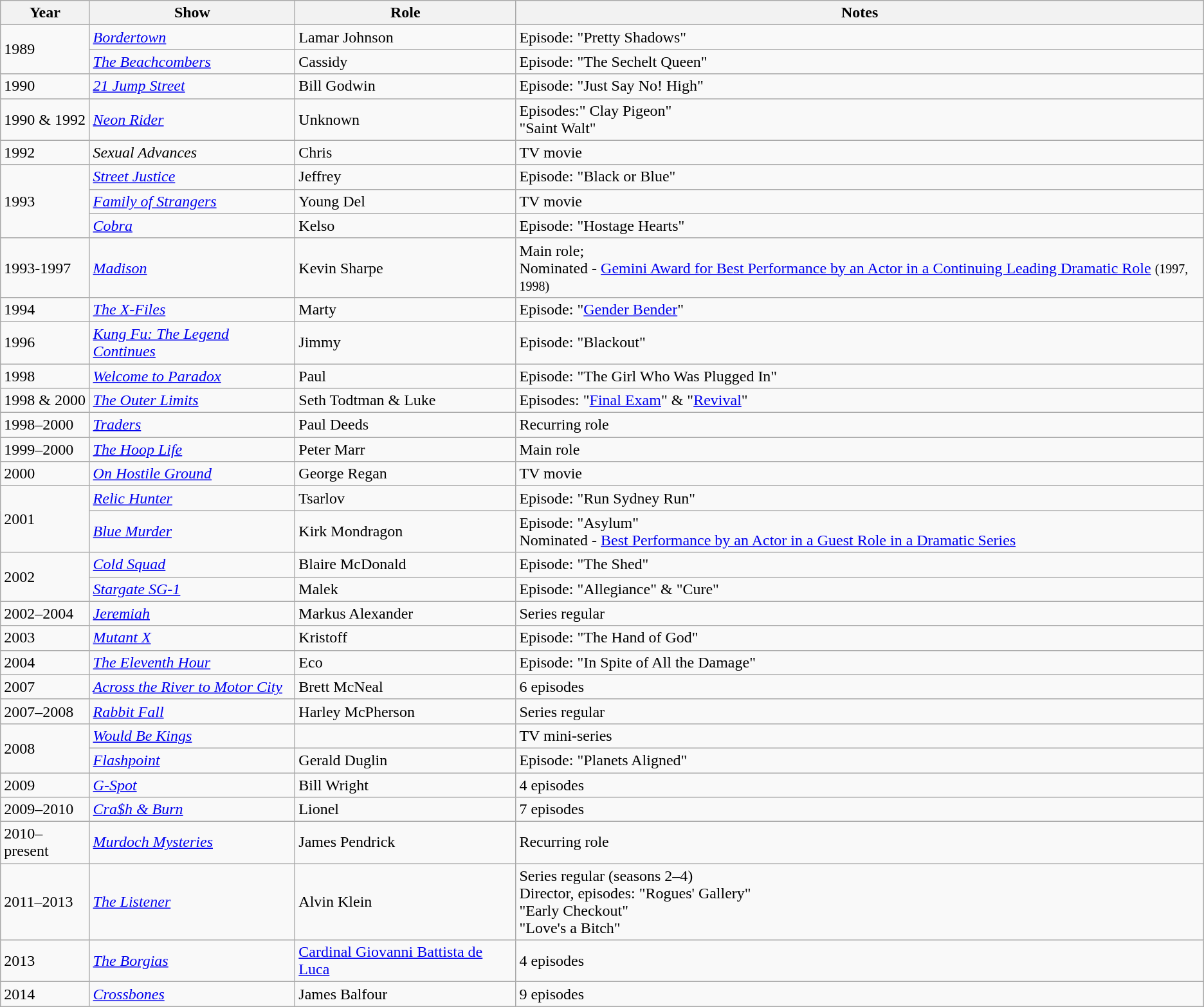<table class="wikitable sortable">
<tr>
<th>Year</th>
<th>Show</th>
<th>Role</th>
<th class="unsortable">Notes</th>
</tr>
<tr>
<td rowspan=2>1989</td>
<td><em><a href='#'>Bordertown</a></em></td>
<td>Lamar Johnson</td>
<td>Episode: "Pretty Shadows"</td>
</tr>
<tr>
<td data-sort-value="Beachcombers, The"><em><a href='#'>The Beachcombers</a></em></td>
<td>Cassidy</td>
<td>Episode: "The Sechelt Queen"</td>
</tr>
<tr>
<td>1990</td>
<td><em><a href='#'>21 Jump Street</a></em></td>
<td>Bill Godwin</td>
<td>Episode: "Just Say No! High"</td>
</tr>
<tr>
<td>1990 & 1992</td>
<td><em><a href='#'>Neon Rider</a></em></td>
<td>Unknown</td>
<td>Episodes:" Clay Pigeon" <br> "Saint Walt"</td>
</tr>
<tr>
<td>1992</td>
<td><em>Sexual Advances</em></td>
<td>Chris</td>
<td>TV movie</td>
</tr>
<tr>
<td rowspan=3>1993</td>
<td><em><a href='#'>Street Justice</a></em></td>
<td>Jeffrey</td>
<td>Episode: "Black or Blue"</td>
</tr>
<tr>
<td><em><a href='#'>Family of Strangers</a></em></td>
<td>Young Del</td>
<td>TV movie</td>
</tr>
<tr>
<td><em><a href='#'>Cobra</a></em></td>
<td>Kelso</td>
<td>Episode: "Hostage Hearts"</td>
</tr>
<tr>
<td>1993-1997</td>
<td><em><a href='#'>Madison</a></em></td>
<td>Kevin Sharpe</td>
<td>Main role; <br> Nominated - <a href='#'>Gemini Award for Best Performance by an Actor in a Continuing Leading Dramatic Role</a> <small>(1997, 1998)</small></td>
</tr>
<tr>
<td>1994</td>
<td data-sort-value="X-Files, The"><em><a href='#'>The X-Files</a></em></td>
<td>Marty</td>
<td>Episode: "<a href='#'>Gender Bender</a>"</td>
</tr>
<tr>
<td>1996</td>
<td><em><a href='#'>Kung Fu: The Legend Continues</a></em></td>
<td>Jimmy</td>
<td>Episode: "Blackout"</td>
</tr>
<tr>
<td>1998</td>
<td><em><a href='#'>Welcome to Paradox</a></em></td>
<td>Paul</td>
<td>Episode: "The Girl Who Was Plugged In"</td>
</tr>
<tr>
<td>1998 & 2000</td>
<td data-sort-value="Outer Limits, The"><em><a href='#'>The Outer Limits</a></em></td>
<td>Seth Todtman & Luke</td>
<td>Episodes: "<a href='#'>Final Exam</a>" &  "<a href='#'>Revival</a>"</td>
</tr>
<tr>
<td>1998–2000</td>
<td><em><a href='#'>Traders</a></em></td>
<td>Paul Deeds</td>
<td>Recurring role</td>
</tr>
<tr>
<td>1999–2000</td>
<td data-sort-value="Hoop Life, The"><em><a href='#'>The Hoop Life</a></em></td>
<td>Peter Marr</td>
<td>Main role</td>
</tr>
<tr>
<td>2000</td>
<td><em><a href='#'>On Hostile Ground</a></em></td>
<td>George Regan</td>
<td>TV movie</td>
</tr>
<tr>
<td rowspan=2>2001</td>
<td><em><a href='#'>Relic Hunter</a></em></td>
<td>Tsarlov</td>
<td>Episode: "Run Sydney Run"</td>
</tr>
<tr>
<td><em><a href='#'>Blue Murder</a></em></td>
<td>Kirk Mondragon</td>
<td>Episode: "Asylum" <br> Nominated - <a href='#'>Best Performance by an Actor in a Guest Role in a Dramatic Series</a></td>
</tr>
<tr>
<td rowspan=2>2002</td>
<td><em><a href='#'>Cold Squad</a></em></td>
<td>Blaire McDonald</td>
<td>Episode: "The Shed"</td>
</tr>
<tr>
<td><em><a href='#'>Stargate SG-1</a></em></td>
<td>Malek</td>
<td>Episode: "Allegiance" & "Cure"</td>
</tr>
<tr>
<td>2002–2004</td>
<td><em><a href='#'>Jeremiah</a></em></td>
<td>Markus Alexander</td>
<td>Series regular</td>
</tr>
<tr>
<td>2003</td>
<td><em><a href='#'>Mutant X</a></em></td>
<td>Kristoff</td>
<td>Episode: "The Hand of God"</td>
</tr>
<tr>
<td>2004</td>
<td data-sort-value="Eleventh Hour, The"><em><a href='#'>The Eleventh Hour</a></em></td>
<td>Eco</td>
<td>Episode: "In Spite of All the Damage"</td>
</tr>
<tr>
<td>2007</td>
<td><em><a href='#'>Across the River to Motor City</a></em></td>
<td>Brett McNeal</td>
<td>6 episodes</td>
</tr>
<tr>
<td>2007–2008</td>
<td><em><a href='#'>Rabbit Fall</a></em></td>
<td>Harley McPherson</td>
<td>Series regular</td>
</tr>
<tr>
<td rowspan=2>2008</td>
<td><em><a href='#'>Would Be Kings</a></em></td>
<td></td>
<td>TV mini-series</td>
</tr>
<tr>
<td><em><a href='#'>Flashpoint</a></em></td>
<td>Gerald Duglin</td>
<td>Episode: "Planets Aligned"</td>
</tr>
<tr>
<td>2009</td>
<td><em><a href='#'>G-Spot</a></em></td>
<td>Bill Wright</td>
<td>4 episodes</td>
</tr>
<tr>
<td>2009–2010</td>
<td><em><a href='#'>Cra$h & Burn</a></em></td>
<td>Lionel</td>
<td>7 episodes</td>
</tr>
<tr>
<td>2010–present</td>
<td><em><a href='#'>Murdoch Mysteries</a></em></td>
<td>James Pendrick</td>
<td>Recurring role</td>
</tr>
<tr>
<td>2011–2013</td>
<td data-sort-value="Listener, The"><em><a href='#'>The Listener</a></em></td>
<td>Alvin Klein</td>
<td>Series regular (seasons 2–4) <br> Director, episodes: "Rogues' Gallery" <br> "Early Checkout" <br> "Love's a Bitch"</td>
</tr>
<tr>
<td>2013</td>
<td data-sort-value="Borgias, The"><em><a href='#'>The Borgias</a></em></td>
<td><a href='#'>Cardinal Giovanni Battista de Luca</a></td>
<td>4 episodes</td>
</tr>
<tr>
<td>2014</td>
<td><em><a href='#'>Crossbones</a></em></td>
<td>James Balfour</td>
<td>9 episodes</td>
</tr>
</table>
